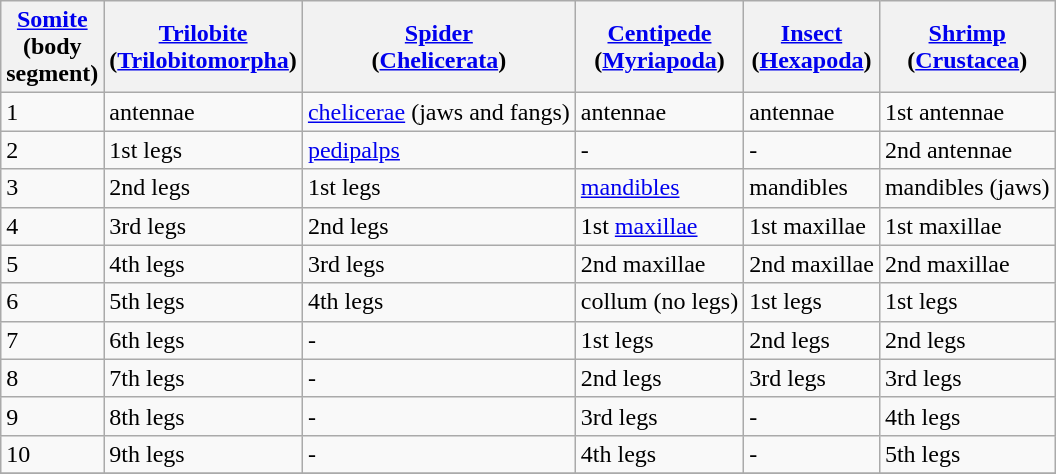<table class="wikitable">
<tr>
<th><a href='#'>Somite</a><br>(body<br>segment)</th>
<th><a href='#'>Trilobite</a><br>(<a href='#'>Trilobitomorpha</a>)<br></th>
<th><a href='#'>Spider</a><br>(<a href='#'>Chelicerata</a>)<br></th>
<th><a href='#'>Centipede</a><br>(<a href='#'>Myriapoda</a>)<br></th>
<th><a href='#'>Insect</a><br>(<a href='#'>Hexapoda</a>)<br></th>
<th><a href='#'>Shrimp</a><br>(<a href='#'>Crustacea</a>)<br></th>
</tr>
<tr>
<td>1</td>
<td>antennae</td>
<td><a href='#'>chelicerae</a> (jaws and fangs)</td>
<td>antennae</td>
<td>antennae</td>
<td>1st antennae</td>
</tr>
<tr>
<td>2</td>
<td>1st legs</td>
<td><a href='#'>pedipalps</a></td>
<td>-</td>
<td>-</td>
<td>2nd antennae</td>
</tr>
<tr |>
<td>3</td>
<td>2nd legs</td>
<td>1st legs</td>
<td><a href='#'>mandibles</a></td>
<td>mandibles</td>
<td>mandibles (jaws)</td>
</tr>
<tr>
<td>4</td>
<td>3rd legs</td>
<td>2nd legs</td>
<td>1st <a href='#'>maxillae</a></td>
<td>1st maxillae</td>
<td>1st maxillae</td>
</tr>
<tr>
<td>5</td>
<td>4th legs</td>
<td>3rd legs</td>
<td>2nd maxillae</td>
<td>2nd maxillae</td>
<td>2nd maxillae</td>
</tr>
<tr>
<td>6</td>
<td>5th legs</td>
<td>4th legs</td>
<td>collum (no legs)</td>
<td>1st legs</td>
<td>1st legs</td>
</tr>
<tr>
<td>7</td>
<td>6th legs</td>
<td>-</td>
<td>1st legs</td>
<td>2nd legs</td>
<td>2nd legs</td>
</tr>
<tr>
<td>8</td>
<td>7th legs</td>
<td>-</td>
<td>2nd legs</td>
<td>3rd legs</td>
<td>3rd legs</td>
</tr>
<tr>
<td>9</td>
<td>8th legs</td>
<td>-</td>
<td>3rd legs</td>
<td>-</td>
<td>4th legs</td>
</tr>
<tr>
<td>10</td>
<td>9th legs</td>
<td>-</td>
<td>4th legs</td>
<td>-</td>
<td>5th legs</td>
</tr>
<tr>
</tr>
</table>
